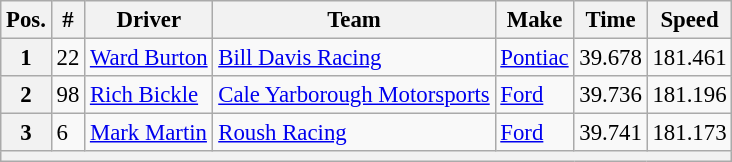<table class="wikitable" style="font-size:95%">
<tr>
<th>Pos.</th>
<th>#</th>
<th>Driver</th>
<th>Team</th>
<th>Make</th>
<th>Time</th>
<th>Speed</th>
</tr>
<tr>
<th>1</th>
<td>22</td>
<td><a href='#'>Ward Burton</a></td>
<td><a href='#'>Bill Davis Racing</a></td>
<td><a href='#'>Pontiac</a></td>
<td>39.678</td>
<td>181.461</td>
</tr>
<tr>
<th>2</th>
<td>98</td>
<td><a href='#'>Rich Bickle</a></td>
<td><a href='#'>Cale Yarborough Motorsports</a></td>
<td><a href='#'>Ford</a></td>
<td>39.736</td>
<td>181.196</td>
</tr>
<tr>
<th>3</th>
<td>6</td>
<td><a href='#'>Mark Martin</a></td>
<td><a href='#'>Roush Racing</a></td>
<td><a href='#'>Ford</a></td>
<td>39.741</td>
<td>181.173</td>
</tr>
<tr>
<th colspan="7"></th>
</tr>
</table>
